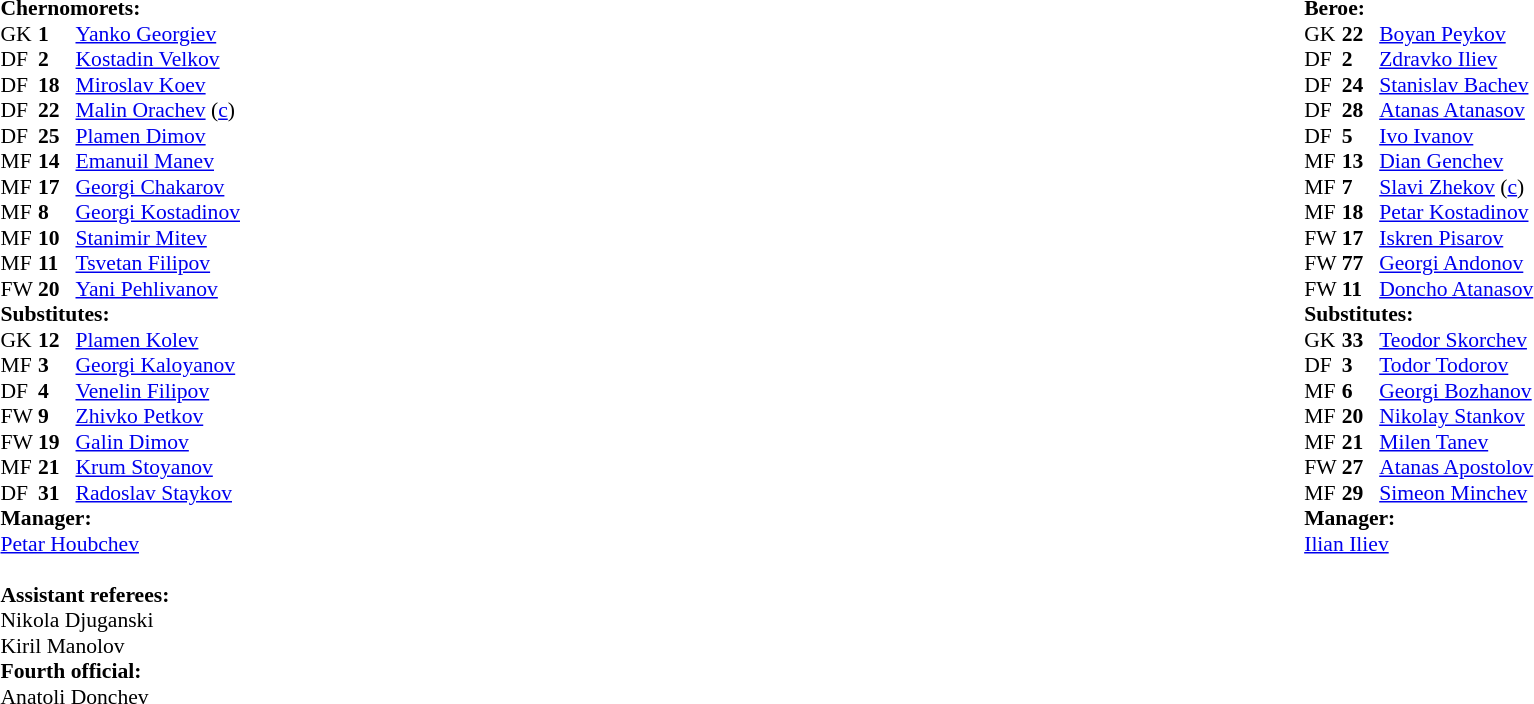<table width="100%">
<tr>
<td valign="top" width="50%"><br><table style="font-size: 90%" cellspacing="0" cellpadding="0">
<tr>
<td colspan="4"><strong>Chernomorets:</strong></td>
</tr>
<tr>
<th width=25></th>
<th width=25></th>
</tr>
<tr>
<td>GK</td>
<td><strong>1</strong></td>
<td> <a href='#'>Yanko Georgiev</a></td>
</tr>
<tr>
<td>DF</td>
<td><strong>2</strong></td>
<td> <a href='#'>Kostadin Velkov</a></td>
</tr>
<tr>
<td>DF</td>
<td><strong>18</strong></td>
<td> <a href='#'>Miroslav Koev</a></td>
</tr>
<tr>
<td>DF</td>
<td><strong>22</strong></td>
<td> <a href='#'>Malin Orachev</a> (<a href='#'>c</a>)</td>
</tr>
<tr>
<td>DF</td>
<td><strong>25</strong></td>
<td> <a href='#'>Plamen Dimov</a></td>
</tr>
<tr>
<td>MF</td>
<td><strong>14</strong></td>
<td> <a href='#'>Emanuil Manev</a></td>
</tr>
<tr>
<td>MF</td>
<td><strong>17</strong></td>
<td> <a href='#'>Georgi Chakarov</a> </td>
</tr>
<tr>
<td>MF</td>
<td><strong>8</strong></td>
<td> <a href='#'>Georgi Kostadinov</a> </td>
</tr>
<tr>
<td>MF</td>
<td><strong>10</strong></td>
<td> <a href='#'>Stanimir Mitev</a></td>
</tr>
<tr>
<td>MF</td>
<td><strong>11</strong></td>
<td> <a href='#'>Tsvetan Filipov</a> </td>
</tr>
<tr>
<td>FW</td>
<td><strong>20</strong></td>
<td> <a href='#'>Yani Pehlivanov</a></td>
</tr>
<tr>
<td colspan=3><strong>Substitutes:</strong></td>
</tr>
<tr>
<td>GK</td>
<td><strong>12</strong></td>
<td> <a href='#'>Plamen Kolev</a></td>
</tr>
<tr>
<td>MF</td>
<td><strong>3</strong></td>
<td> <a href='#'>Georgi Kaloyanov</a></td>
</tr>
<tr>
<td>DF</td>
<td><strong>4</strong></td>
<td> <a href='#'>Venelin Filipov</a> </td>
</tr>
<tr>
<td>FW</td>
<td><strong>9</strong></td>
<td> <a href='#'>Zhivko Petkov</a></td>
</tr>
<tr>
<td>FW</td>
<td><strong>19</strong></td>
<td> <a href='#'>Galin Dimov</a> </td>
</tr>
<tr>
<td>MF</td>
<td><strong>21</strong></td>
<td> <a href='#'>Krum Stoyanov</a></td>
</tr>
<tr>
<td>DF</td>
<td><strong>31</strong></td>
<td> <a href='#'>Radoslav Staykov</a></td>
</tr>
<tr>
<td colspan=3><strong>Manager:</strong></td>
</tr>
<tr>
<td colspan=4> <a href='#'>Petar Houbchev</a><br><br><strong>Assistant referees:</strong><br> Nikola Djuganski<br> Kiril Manolov
<br><strong>Fourth official:</strong><br> Anatoli Donchev</td>
</tr>
</table>
</td>
<td></td>
<td valign="top" width="50%"><br><table style="font-size: 90%" cellspacing="0" cellpadding="0" align=center>
<tr>
<td colspan="4"><strong>Beroe:</strong></td>
</tr>
<tr>
<th width=25></th>
<th width=25></th>
</tr>
<tr>
<td>GK</td>
<td><strong>22</strong></td>
<td> <a href='#'>Boyan Peykov</a></td>
</tr>
<tr>
<td>DF</td>
<td><strong>2</strong></td>
<td> <a href='#'>Zdravko Iliev</a></td>
</tr>
<tr>
<td>DF</td>
<td><strong>24</strong></td>
<td> <a href='#'>Stanislav Bachev</a></td>
</tr>
<tr>
<td>DF</td>
<td><strong>28</strong></td>
<td> <a href='#'>Atanas Atanasov</a> </td>
</tr>
<tr>
<td>DF</td>
<td><strong>5</strong></td>
<td> <a href='#'>Ivo Ivanov</a></td>
</tr>
<tr>
<td>MF</td>
<td><strong>13</strong></td>
<td> <a href='#'>Dian Genchev</a> </td>
</tr>
<tr>
<td>MF</td>
<td><strong>7</strong></td>
<td> <a href='#'>Slavi Zhekov</a> (<a href='#'>c</a>)</td>
</tr>
<tr>
<td>MF</td>
<td><strong>18</strong></td>
<td> <a href='#'>Petar Kostadinov</a></td>
</tr>
<tr>
<td>FW</td>
<td><strong>17</strong></td>
<td> <a href='#'>Iskren Pisarov</a></td>
</tr>
<tr>
<td>FW</td>
<td><strong>77</strong></td>
<td> <a href='#'>Georgi Andonov</a></td>
</tr>
<tr>
<td>FW</td>
<td><strong>11</strong></td>
<td> <a href='#'>Doncho Atanasov</a></td>
</tr>
<tr>
<td colspan=3><strong>Substitutes:</strong></td>
</tr>
<tr>
<td>GK</td>
<td><strong>33</strong></td>
<td> <a href='#'>Teodor Skorchev</a></td>
</tr>
<tr>
<td>DF</td>
<td><strong>3</strong></td>
<td> <a href='#'>Todor Todorov</a> </td>
</tr>
<tr>
<td>MF</td>
<td><strong>6</strong></td>
<td> <a href='#'>Georgi Bozhanov</a></td>
</tr>
<tr>
<td>MF</td>
<td><strong>20</strong></td>
<td> <a href='#'>Nikolay Stankov</a> </td>
</tr>
<tr>
<td>MF</td>
<td><strong>21</strong></td>
<td> <a href='#'>Milen Tanev</a></td>
</tr>
<tr>
<td>FW</td>
<td><strong>27</strong></td>
<td> <a href='#'>Atanas Apostolov</a></td>
</tr>
<tr>
<td>MF</td>
<td><strong>29</strong></td>
<td> <a href='#'>Simeon Minchev</a></td>
</tr>
<tr>
<td colspan=3><strong>Manager:</strong></td>
</tr>
<tr>
<td colspan=4> <a href='#'>Ilian Iliev</a></td>
</tr>
<tr>
</tr>
</table>
</td>
</tr>
</table>
